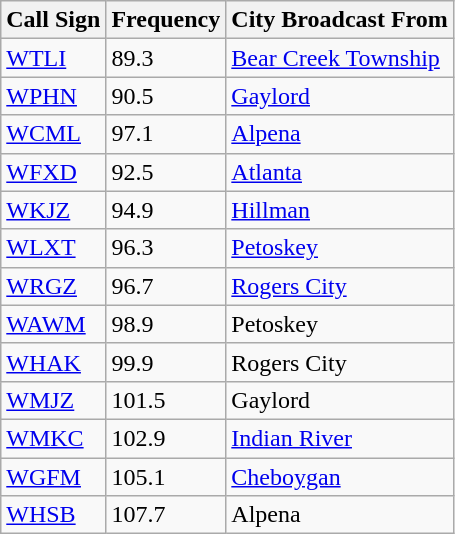<table class="wikitable" border="1">
<tr>
<th>Call Sign</th>
<th>Frequency</th>
<th>City Broadcast From</th>
</tr>
<tr>
<td><a href='#'>WTLI</a></td>
<td>89.3</td>
<td><a href='#'>Bear Creek Township</a></td>
</tr>
<tr>
<td><a href='#'>WPHN</a></td>
<td>90.5</td>
<td><a href='#'>Gaylord</a></td>
</tr>
<tr>
<td><a href='#'>WCML</a></td>
<td>97.1</td>
<td><a href='#'>Alpena</a></td>
</tr>
<tr>
<td><a href='#'>WFXD</a></td>
<td>92.5</td>
<td><a href='#'>Atlanta</a></td>
</tr>
<tr>
<td><a href='#'>WKJZ</a></td>
<td>94.9</td>
<td><a href='#'>Hillman</a></td>
</tr>
<tr>
<td><a href='#'>WLXT</a></td>
<td>96.3</td>
<td><a href='#'>Petoskey</a></td>
</tr>
<tr>
<td><a href='#'>WRGZ</a></td>
<td>96.7</td>
<td><a href='#'>Rogers City</a></td>
</tr>
<tr>
<td><a href='#'>WAWM</a></td>
<td>98.9</td>
<td>Petoskey</td>
</tr>
<tr>
<td><a href='#'>WHAK</a></td>
<td>99.9</td>
<td>Rogers City</td>
</tr>
<tr>
<td><a href='#'>WMJZ</a></td>
<td>101.5</td>
<td>Gaylord</td>
</tr>
<tr>
<td><a href='#'>WMKC</a></td>
<td>102.9</td>
<td><a href='#'>Indian River</a></td>
</tr>
<tr>
<td><a href='#'>WGFM</a></td>
<td>105.1</td>
<td><a href='#'>Cheboygan</a></td>
</tr>
<tr>
<td><a href='#'>WHSB</a></td>
<td>107.7</td>
<td>Alpena</td>
</tr>
</table>
